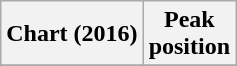<table class="wikitable sortable plainrowheaders" style="text-align:center">
<tr>
<th scope="col">Chart (2016)</th>
<th scope="col">Peak<br> position</th>
</tr>
<tr>
</tr>
</table>
